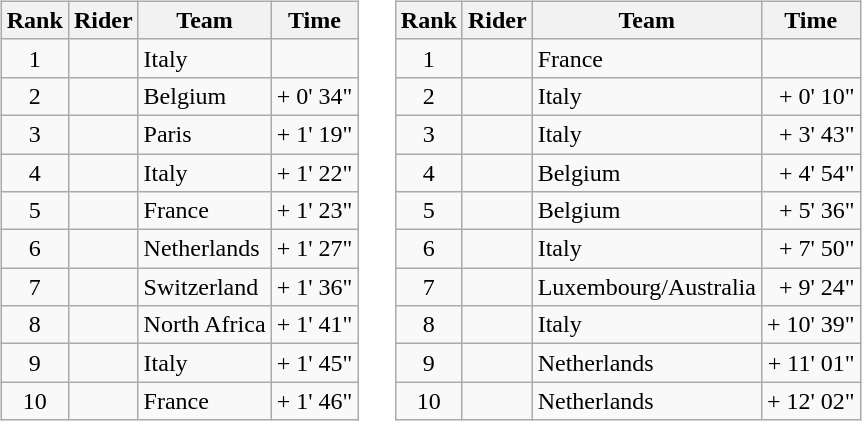<table>
<tr>
<td><br><table class="wikitable">
<tr>
<th scope="col">Rank</th>
<th scope="col">Rider</th>
<th scope="col">Team</th>
<th scope="col">Time</th>
</tr>
<tr>
<td style="text-align:center;">1</td>
<td></td>
<td>Italy</td>
<td style="text-align:right;"></td>
</tr>
<tr>
<td style="text-align:center;">2</td>
<td></td>
<td>Belgium</td>
<td style="text-align:right;">+ 0' 34"</td>
</tr>
<tr>
<td style="text-align:center;">3</td>
<td></td>
<td>Paris</td>
<td style="text-align:right;">+ 1' 19"</td>
</tr>
<tr>
<td style="text-align:center;">4</td>
<td></td>
<td>Italy</td>
<td style="text-align:right;">+ 1' 22"</td>
</tr>
<tr>
<td style="text-align:center;">5</td>
<td></td>
<td>France</td>
<td style="text-align:right;">+ 1' 23"</td>
</tr>
<tr>
<td style="text-align:center;">6</td>
<td></td>
<td>Netherlands</td>
<td style="text-align:right;">+ 1' 27"</td>
</tr>
<tr>
<td style="text-align:center;">7</td>
<td></td>
<td>Switzerland</td>
<td style="text-align:right;">+ 1' 36"</td>
</tr>
<tr>
<td style="text-align:center;">8</td>
<td></td>
<td>North Africa</td>
<td style="text-align:right;">+ 1' 41"</td>
</tr>
<tr>
<td style="text-align:center;">9</td>
<td> </td>
<td>Italy</td>
<td style="text-align:right;">+ 1' 45"</td>
</tr>
<tr>
<td style="text-align:center;">10</td>
<td></td>
<td>France</td>
<td style="text-align:right;">+ 1' 46"</td>
</tr>
</table>
</td>
<td></td>
<td><br><table class="wikitable">
<tr>
<th scope="col">Rank</th>
<th scope="col">Rider</th>
<th scope="col">Team</th>
<th scope="col">Time</th>
</tr>
<tr>
<td style="text-align:center;">1</td>
<td> </td>
<td>France</td>
<td style="text-align:right;"></td>
</tr>
<tr>
<td style="text-align:center;">2</td>
<td></td>
<td>Italy</td>
<td style="text-align:right;">+ 0' 10"</td>
</tr>
<tr>
<td style="text-align:center;">3</td>
<td></td>
<td>Italy</td>
<td style="text-align:right;">+ 3' 43"</td>
</tr>
<tr>
<td style="text-align:center;">4</td>
<td></td>
<td>Belgium</td>
<td style="text-align:right;">+ 4' 54"</td>
</tr>
<tr>
<td style="text-align:center;">5</td>
<td></td>
<td>Belgium</td>
<td style="text-align:right;">+ 5' 36"</td>
</tr>
<tr>
<td style="text-align:center;">6</td>
<td></td>
<td>Italy</td>
<td style="text-align:right;">+ 7' 50"</td>
</tr>
<tr>
<td style="text-align:center;">7</td>
<td></td>
<td>Luxembourg/Australia</td>
<td style="text-align:right;">+ 9' 24"</td>
</tr>
<tr>
<td style="text-align:center;">8</td>
<td></td>
<td>Italy</td>
<td style="text-align:right;">+ 10' 39"</td>
</tr>
<tr>
<td style="text-align:center;">9</td>
<td></td>
<td>Netherlands</td>
<td style="text-align:right;">+ 11' 01"</td>
</tr>
<tr>
<td style="text-align:center;">10</td>
<td></td>
<td>Netherlands</td>
<td style="text-align:right;">+ 12' 02"</td>
</tr>
</table>
</td>
</tr>
</table>
